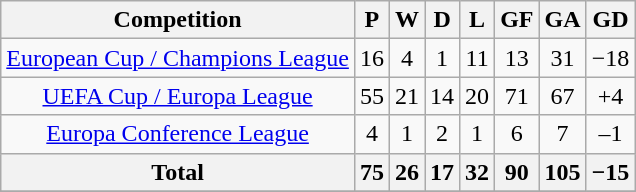<table class="wikitable sortable" style="text-align:center">
<tr>
<th>Competition</th>
<th>P</th>
<th>W</th>
<th>D</th>
<th>L</th>
<th>GF</th>
<th>GA</th>
<th>GD</th>
</tr>
<tr>
<td><a href='#'>European Cup / Champions League</a></td>
<td>16</td>
<td>4</td>
<td>1</td>
<td>11</td>
<td>13</td>
<td>31</td>
<td>−18</td>
</tr>
<tr>
<td><a href='#'>UEFA Cup / Europa League</a></td>
<td>55</td>
<td>21</td>
<td>14</td>
<td>20</td>
<td>71</td>
<td>67</td>
<td>+4</td>
</tr>
<tr>
<td><a href='#'>Europa Conference League</a></td>
<td>4</td>
<td>1</td>
<td>2</td>
<td>1</td>
<td>6</td>
<td>7</td>
<td>–1</td>
</tr>
<tr>
<th><strong>Total</strong></th>
<th><strong>75</strong></th>
<th><strong>26</strong></th>
<th><strong>17</strong></th>
<th><strong>32</strong></th>
<th><strong>90</strong></th>
<th><strong>105</strong></th>
<th><strong>−15</strong></th>
</tr>
<tr>
</tr>
</table>
